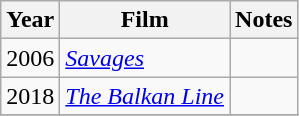<table class="wikitable sortable">
<tr>
<th>Year</th>
<th>Film</th>
<th class=unsortable>Notes</th>
</tr>
<tr>
<td>2006</td>
<td><em><a href='#'>Savages</a></em></td>
<td></td>
</tr>
<tr>
<td>2018</td>
<td><em><a href='#'>The Balkan Line</a></em></td>
<td></td>
</tr>
<tr>
</tr>
</table>
